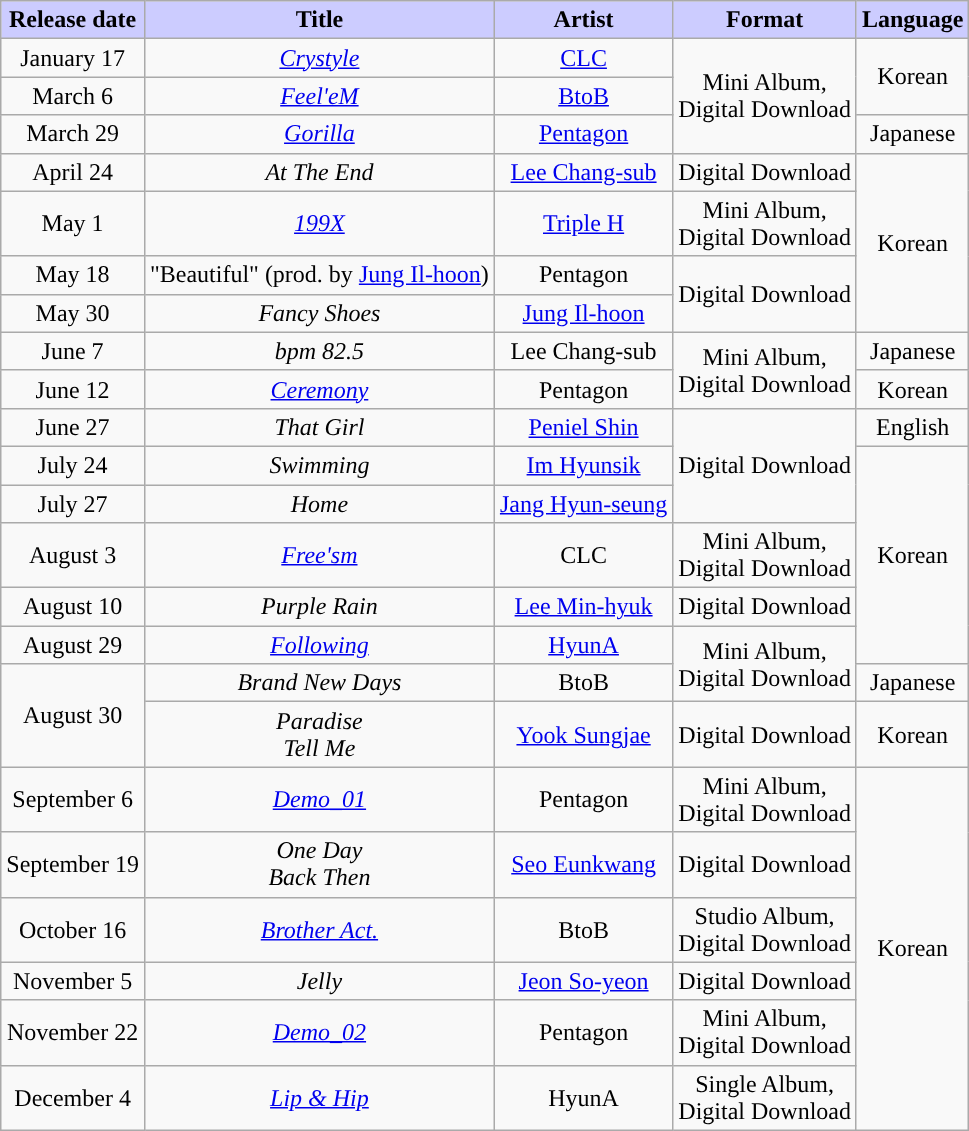<table class="wikitable sortable" style="text-align:center">
<tr>
<th style="background:#CCF;">Release date</th>
<th style="background:#CCF;">Title</th>
<th style="background:#CCF;">Artist</th>
<th style="background:#CCF;">Format</th>
<th style="background:#CCF;">Language</th>
</tr>
<tr>
<td>January 17</td>
<td><em><a href='#'>Crystyle</a></em></td>
<td><a href='#'>CLC</a></td>
<td rowspan="3">Mini Album, <br>Digital Download</td>
<td rowspan="2">Korean</td>
</tr>
<tr>
<td>March 6</td>
<td><em><a href='#'>Feel'eM</a></em></td>
<td><a href='#'>BtoB</a></td>
</tr>
<tr>
<td>March 29</td>
<td><em><a href='#'>Gorilla</a></em></td>
<td><a href='#'>Pentagon</a></td>
<td>Japanese</td>
</tr>
<tr>
<td>April 24</td>
<td><em>At The End</em></td>
<td><a href='#'>Lee Chang-sub</a></td>
<td>Digital Download</td>
<td rowspan="4">Korean</td>
</tr>
<tr>
<td>May 1</td>
<td><em><a href='#'>199X</a></em></td>
<td><a href='#'>Triple H</a></td>
<td>Mini Album, <br>Digital Download</td>
</tr>
<tr>
<td>May 18</td>
<td>"Beautiful" (prod. by <a href='#'>Jung Il-hoon</a>)</td>
<td>Pentagon</td>
<td rowspan="2">Digital Download</td>
</tr>
<tr>
<td>May 30</td>
<td><em>Fancy Shoes</em></td>
<td><a href='#'>Jung Il-hoon</a></td>
</tr>
<tr>
<td>June 7</td>
<td><em>bpm 82.5</em></td>
<td>Lee Chang-sub</td>
<td rowspan="2">Mini Album, <br>Digital Download</td>
<td>Japanese</td>
</tr>
<tr>
<td>June 12</td>
<td><em><a href='#'>Ceremony</a></em></td>
<td>Pentagon</td>
<td>Korean</td>
</tr>
<tr>
<td>June 27</td>
<td><em>That Girl</em></td>
<td><a href='#'>Peniel Shin</a></td>
<td rowspan="3">Digital Download</td>
<td>English</td>
</tr>
<tr>
<td>July 24</td>
<td><em>Swimming</em></td>
<td><a href='#'>Im Hyunsik</a></td>
<td rowspan="5">Korean</td>
</tr>
<tr>
<td>July 27</td>
<td><em>Home</em></td>
<td><a href='#'>Jang Hyun-seung</a></td>
</tr>
<tr>
<td>August 3</td>
<td><em><a href='#'>Free'sm</a></em></td>
<td>CLC</td>
<td>Mini Album, <br>Digital Download</td>
</tr>
<tr>
<td>August 10</td>
<td><em>Purple Rain</em></td>
<td><a href='#'>Lee Min-hyuk</a></td>
<td>Digital Download</td>
</tr>
<tr>
<td>August 29</td>
<td><em><a href='#'>Following</a></em></td>
<td><a href='#'>HyunA</a></td>
<td rowspan="2">Mini Album, <br>Digital Download</td>
</tr>
<tr>
<td rowspan="2">August 30</td>
<td><em>Brand New Days</em></td>
<td>BtoB</td>
<td>Japanese</td>
</tr>
<tr>
<td><em>Paradise</em> <br><em>Tell Me</em></td>
<td><a href='#'>Yook Sungjae</a></td>
<td>Digital Download</td>
<td>Korean</td>
</tr>
<tr>
<td>September 6</td>
<td><em><a href='#'>Demo_01</a></em></td>
<td>Pentagon</td>
<td>Mini Album, <br>Digital Download</td>
<td rowspan="6">Korean</td>
</tr>
<tr>
<td>September 19</td>
<td><em>One Day</em> <br><em>Back Then</em></td>
<td><a href='#'>Seo Eunkwang</a></td>
<td>Digital Download</td>
</tr>
<tr>
<td>October 16</td>
<td><em><a href='#'>Brother Act.</a></em></td>
<td>BtoB</td>
<td>Studio Album, <br>Digital Download</td>
</tr>
<tr>
<td>November 5</td>
<td><em>Jelly</em></td>
<td><a href='#'>Jeon So-yeon</a></td>
<td>Digital Download</td>
</tr>
<tr>
<td>November 22</td>
<td><em><a href='#'>Demo_02</a></em></td>
<td>Pentagon</td>
<td>Mini Album, <br>Digital Download</td>
</tr>
<tr>
<td>December 4</td>
<td><em><a href='#'>Lip & Hip</a></em></td>
<td>HyunA</td>
<td>Single Album, <br>Digital Download</td>
</tr>
</table>
